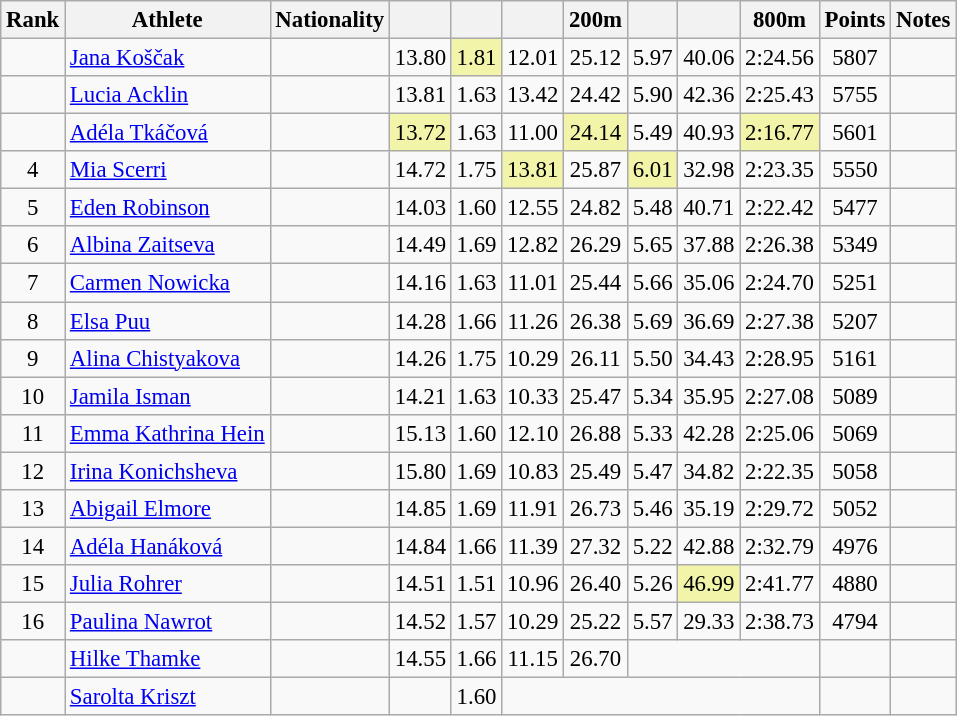<table class="wikitable sortable" style=" text-align:center; font-size:95%;">
<tr>
<th>Rank</th>
<th>Athlete</th>
<th>Nationality</th>
<th></th>
<th></th>
<th></th>
<th>200m</th>
<th></th>
<th></th>
<th>800m</th>
<th>Points</th>
<th>Notes</th>
</tr>
<tr>
<td></td>
<td align=left><a href='#'>Jana Koščak</a></td>
<td align=left></td>
<td>13.80</td>
<td bgcolor=#F2F5A9>1.81</td>
<td>12.01</td>
<td>25.12</td>
<td>5.97</td>
<td>40.06</td>
<td>2:24.56</td>
<td>5807</td>
<td></td>
</tr>
<tr>
<td></td>
<td align=left><a href='#'>Lucia Acklin</a></td>
<td align=left></td>
<td>13.81 </td>
<td>1.63</td>
<td>13.42</td>
<td>24.42 </td>
<td>5.90 </td>
<td>42.36 </td>
<td>2:25.43 </td>
<td>5755</td>
<td></td>
</tr>
<tr>
<td></td>
<td align=left><a href='#'>Adéla Tkáčová</a></td>
<td align=left></td>
<td bgcolor=#F2F5A9>13.72</td>
<td>1.63</td>
<td>11.00</td>
<td bgcolor=#F2F5A9>24.14 </td>
<td>5.49</td>
<td>40.93</td>
<td bgcolor=#F2F5A9>2:16.77 </td>
<td>5601</td>
<td></td>
</tr>
<tr>
<td>4</td>
<td align=left><a href='#'>Mia Scerri</a></td>
<td align=left></td>
<td>14.72</td>
<td>1.75 </td>
<td bgcolor=#F2F5A9>13.81</td>
<td>25.87 </td>
<td bgcolor=#F2F5A9>6.01</td>
<td>32.98 </td>
<td>2:23.35 </td>
<td>5550</td>
<td></td>
</tr>
<tr>
<td>5</td>
<td align=left><a href='#'>Eden Robinson</a></td>
<td align=left></td>
<td>14.03 </td>
<td>1.60</td>
<td>12.55</td>
<td>24.82</td>
<td>5.48</td>
<td>40.71</td>
<td>2:22.42</td>
<td>5477</td>
<td></td>
</tr>
<tr>
<td>6</td>
<td align=left><a href='#'>Albina Zaitseva</a></td>
<td align=left></td>
<td>14.49 </td>
<td>1.69</td>
<td>12.82 </td>
<td>26.29</td>
<td>5.65</td>
<td>37.88</td>
<td>2:26.38</td>
<td>5349</td>
<td></td>
</tr>
<tr>
<td>7</td>
<td align=left><a href='#'>Carmen Nowicka</a></td>
<td align=left></td>
<td>14.16 </td>
<td>1.63</td>
<td>11.01</td>
<td>25.44</td>
<td>5.66</td>
<td>35.06</td>
<td>2:24.70</td>
<td>5251</td>
<td></td>
</tr>
<tr>
<td>8</td>
<td align=left><a href='#'>Elsa Puu</a></td>
<td align=left></td>
<td>14.28</td>
<td>1.66</td>
<td>11.26</td>
<td>26.38</td>
<td>5.69</td>
<td>36.69</td>
<td>2:27.38</td>
<td>5207</td>
<td></td>
</tr>
<tr>
<td>9</td>
<td align=left><a href='#'>Alina Chistyakova</a></td>
<td align=left></td>
<td>14.26</td>
<td>1.75 </td>
<td>10.29</td>
<td>26.11</td>
<td>5.50</td>
<td>34.43 </td>
<td>2:28.95</td>
<td>5161</td>
<td></td>
</tr>
<tr>
<td>10</td>
<td align=left><a href='#'>Jamila Isman</a></td>
<td align=left></td>
<td>14.21 </td>
<td>1.63</td>
<td>10.33</td>
<td>25.47</td>
<td>5.34</td>
<td>35.95</td>
<td>2:27.08</td>
<td>5089</td>
<td></td>
</tr>
<tr>
<td>11</td>
<td align=left><a href='#'>Emma Kathrina Hein</a></td>
<td align=left></td>
<td>15.13</td>
<td>1.60</td>
<td>12.10 </td>
<td>26.88</td>
<td>5.33</td>
<td>42.28</td>
<td>2:25.06</td>
<td>5069</td>
<td></td>
</tr>
<tr>
<td>12</td>
<td align=left><a href='#'>Irina Konichsheva</a></td>
<td align=left></td>
<td>15.80 </td>
<td>1.69</td>
<td>10.83 </td>
<td>25.49</td>
<td>5.47</td>
<td>34.82 </td>
<td>2:22.35</td>
<td>5058</td>
<td></td>
</tr>
<tr>
<td>13</td>
<td align=left><a href='#'>Abigail Elmore</a></td>
<td align=left></td>
<td>14.85</td>
<td>1.69</td>
<td>11.91</td>
<td>26.73</td>
<td>5.46 </td>
<td>35.19 </td>
<td>2:29.72</td>
<td>5052</td>
<td></td>
</tr>
<tr>
<td>14</td>
<td align=left><a href='#'>Adéla Hanáková</a></td>
<td align=left></td>
<td>14.84</td>
<td>1.66</td>
<td>11.39</td>
<td>27.32</td>
<td>5.22</td>
<td>42.88</td>
<td>2:32.79</td>
<td>4976</td>
<td></td>
</tr>
<tr>
<td>15</td>
<td align=left><a href='#'>Julia Rohrer</a></td>
<td align=left></td>
<td>14.51 </td>
<td>1.51</td>
<td>10.96</td>
<td>26.40</td>
<td>5.26</td>
<td bgcolor=#F2F5A9>46.99</td>
<td>2:41.77 </td>
<td>4880</td>
<td></td>
</tr>
<tr>
<td>16</td>
<td align=left><a href='#'>Paulina Nawrot</a></td>
<td align=left></td>
<td>14.52</td>
<td>1.57</td>
<td>10.29</td>
<td>25.22</td>
<td>5.57</td>
<td>29.33</td>
<td>2:38.73</td>
<td>4794</td>
<td></td>
</tr>
<tr>
<td></td>
<td align=left><a href='#'>Hilke Thamke</a></td>
<td align=left></td>
<td>14.55</td>
<td>1.66</td>
<td>11.15</td>
<td>26.70</td>
<td colspan=3></td>
<td></td>
<td></td>
</tr>
<tr>
<td></td>
<td align=left><a href='#'>Sarolta Kriszt</a></td>
<td align=left></td>
<td></td>
<td>1.60</td>
<td colspan=5></td>
<td></td>
<td></td>
</tr>
</table>
